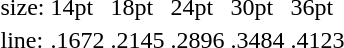<table style="margin-left:40px;">
<tr>
<td>size:</td>
<td>14pt</td>
<td>18pt</td>
<td>24pt</td>
<td>30pt</td>
<td>36pt</td>
</tr>
<tr>
<td>line:</td>
<td>.1672</td>
<td>.2145</td>
<td>.2896</td>
<td>.3484</td>
<td>.4123</td>
</tr>
</table>
